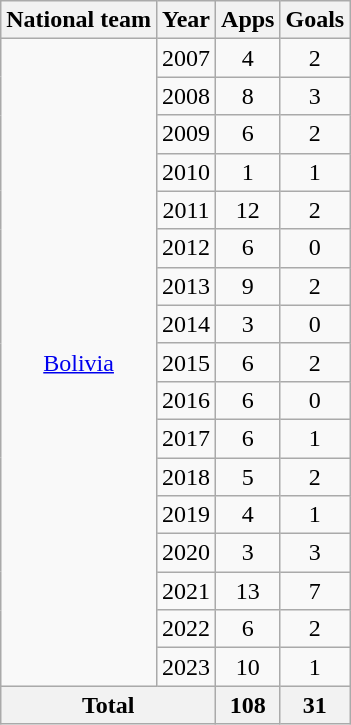<table class="wikitable" style="text-align:center">
<tr>
<th>National team</th>
<th>Year</th>
<th>Apps</th>
<th>Goals</th>
</tr>
<tr>
<td rowspan="17"><a href='#'>Bolivia</a></td>
<td>2007</td>
<td>4</td>
<td>2</td>
</tr>
<tr>
<td>2008</td>
<td>8</td>
<td>3</td>
</tr>
<tr>
<td>2009</td>
<td>6</td>
<td>2</td>
</tr>
<tr>
<td>2010</td>
<td>1</td>
<td>1</td>
</tr>
<tr>
<td>2011</td>
<td>12</td>
<td>2</td>
</tr>
<tr>
<td>2012</td>
<td>6</td>
<td>0</td>
</tr>
<tr>
<td>2013</td>
<td>9</td>
<td>2</td>
</tr>
<tr>
<td>2014</td>
<td>3</td>
<td>0</td>
</tr>
<tr>
<td>2015</td>
<td>6</td>
<td>2</td>
</tr>
<tr>
<td>2016</td>
<td>6</td>
<td>0</td>
</tr>
<tr>
<td>2017</td>
<td>6</td>
<td>1</td>
</tr>
<tr>
<td>2018</td>
<td>5</td>
<td>2</td>
</tr>
<tr>
<td>2019</td>
<td>4</td>
<td>1</td>
</tr>
<tr>
<td>2020</td>
<td>3</td>
<td>3</td>
</tr>
<tr>
<td>2021</td>
<td>13</td>
<td>7</td>
</tr>
<tr>
<td>2022</td>
<td>6</td>
<td>2</td>
</tr>
<tr>
<td>2023</td>
<td>10</td>
<td>1</td>
</tr>
<tr>
<th colspan="2">Total</th>
<th>108</th>
<th>31</th>
</tr>
</table>
